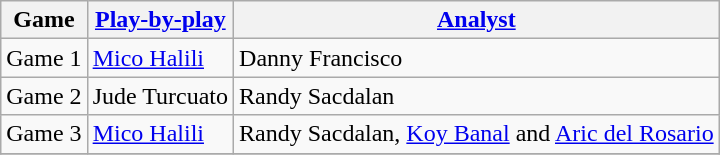<table class=wikitable>
<tr>
<th>Game</th>
<th><a href='#'>Play-by-play</a></th>
<th><a href='#'>Analyst</a></th>
</tr>
<tr>
<td>Game 1</td>
<td><a href='#'>Mico Halili</a></td>
<td>Danny Francisco</td>
</tr>
<tr>
<td>Game 2</td>
<td>Jude Turcuato</td>
<td>Randy Sacdalan</td>
</tr>
<tr>
<td>Game 3</td>
<td><a href='#'>Mico Halili</a></td>
<td>Randy Sacdalan, <a href='#'>Koy Banal</a> and <a href='#'>Aric del Rosario</a></td>
</tr>
<tr>
</tr>
</table>
